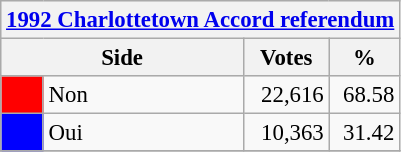<table class="wikitable" style="font-size: 95%; clear:both">
<tr style="background-color:#E9E9E9">
<th colspan=4><a href='#'>1992 Charlottetown Accord referendum</a></th>
</tr>
<tr style="background-color:#E9E9E9">
<th colspan=2 style="width: 130px">Side</th>
<th style="width: 50px">Votes</th>
<th style="width: 40px">%</th>
</tr>
<tr>
<td bgcolor="red"></td>
<td>Non</td>
<td align="right">22,616</td>
<td align="right">68.58</td>
</tr>
<tr>
<td bgcolor="blue"></td>
<td>Oui</td>
<td align="right">10,363</td>
<td align="right">31.42</td>
</tr>
<tr>
</tr>
</table>
